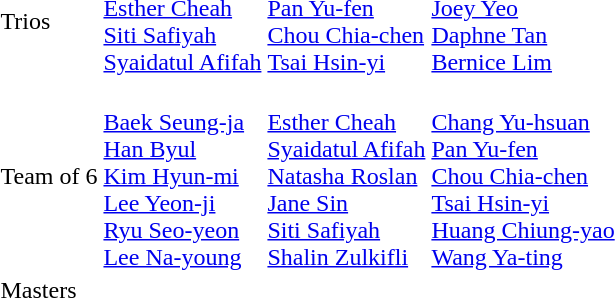<table>
<tr>
<td>Trios<br></td>
<td><br><a href='#'>Esther Cheah</a><br><a href='#'>Siti Safiyah</a><br><a href='#'>Syaidatul Afifah</a></td>
<td><br><a href='#'>Pan Yu-fen</a><br><a href='#'>Chou Chia-chen</a><br><a href='#'>Tsai Hsin-yi</a></td>
<td><br><a href='#'>Joey Yeo</a><br><a href='#'>Daphne Tan</a><br><a href='#'>Bernice Lim</a></td>
</tr>
<tr>
<td>Team of 6<br></td>
<td><br><a href='#'>Baek Seung-ja</a><br><a href='#'>Han Byul</a><br><a href='#'>Kim Hyun-mi</a><br><a href='#'>Lee Yeon-ji</a><br><a href='#'>Ryu Seo-yeon</a><br><a href='#'>Lee Na-young</a></td>
<td><br><a href='#'>Esther Cheah</a><br><a href='#'>Syaidatul Afifah</a><br><a href='#'>Natasha Roslan</a><br><a href='#'>Jane Sin</a><br><a href='#'>Siti Safiyah</a><br><a href='#'>Shalin Zulkifli</a></td>
<td><br><a href='#'>Chang Yu-hsuan</a><br><a href='#'>Pan Yu-fen</a><br><a href='#'>Chou Chia-chen</a><br><a href='#'>Tsai Hsin-yi</a><br><a href='#'>Huang Chiung-yao</a><br><a href='#'>Wang Ya-ting</a></td>
</tr>
<tr>
<td>Masters<br></td>
<td></td>
<td></td>
<td></td>
</tr>
</table>
